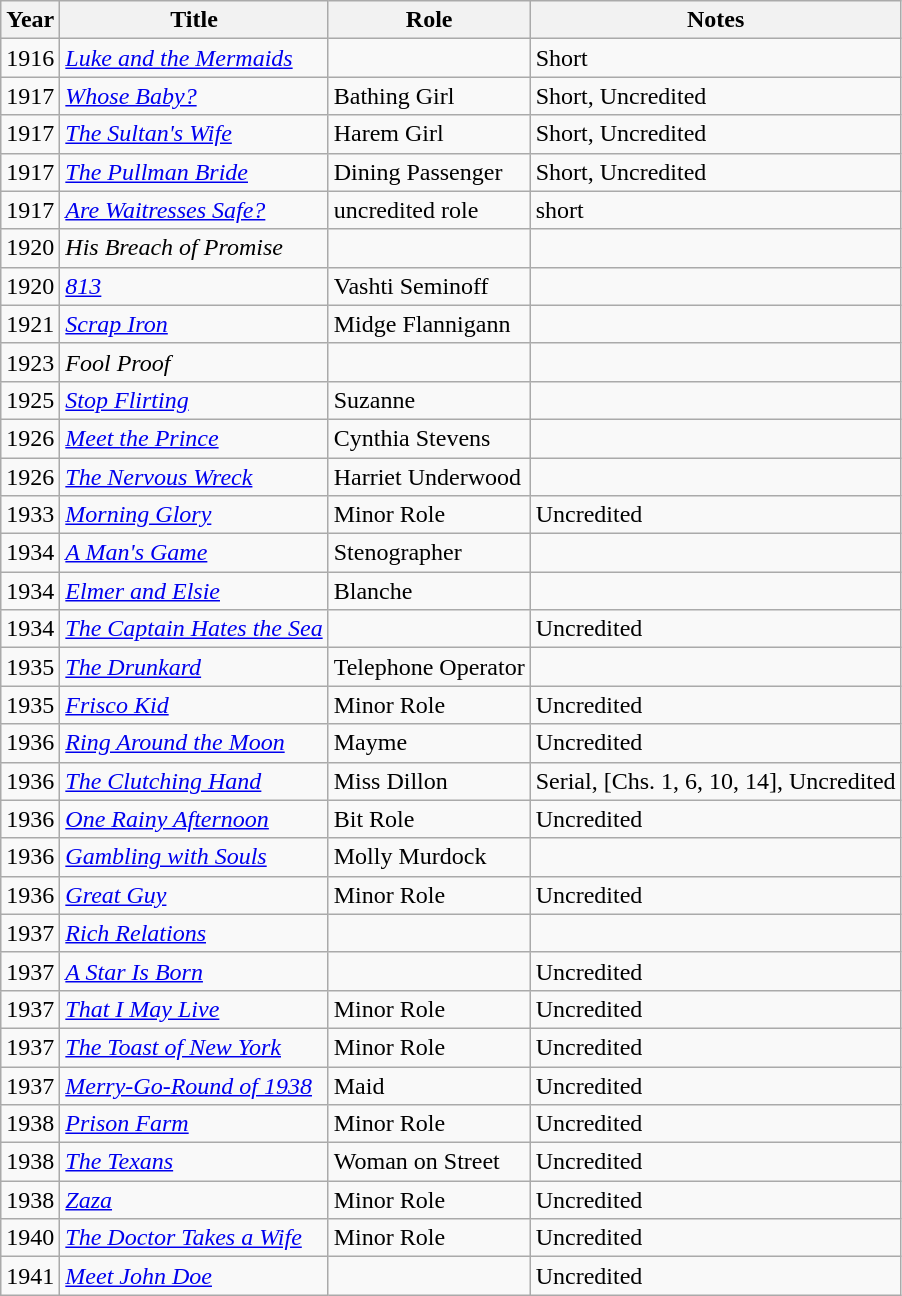<table class="wikitable">
<tr>
<th>Year</th>
<th>Title</th>
<th>Role</th>
<th>Notes</th>
</tr>
<tr>
<td>1916</td>
<td><em><a href='#'>Luke and the Mermaids</a></em></td>
<td></td>
<td>Short</td>
</tr>
<tr>
<td>1917</td>
<td><em><a href='#'>Whose Baby?</a></em></td>
<td>Bathing Girl</td>
<td>Short, Uncredited</td>
</tr>
<tr>
<td>1917</td>
<td><em><a href='#'>The Sultan's Wife</a></em></td>
<td>Harem Girl</td>
<td>Short, Uncredited</td>
</tr>
<tr>
<td>1917</td>
<td><em><a href='#'>The Pullman Bride</a></em></td>
<td>Dining Passenger</td>
<td>Short, Uncredited</td>
</tr>
<tr>
<td>1917</td>
<td><em><a href='#'>Are Waitresses Safe?</a></em></td>
<td>uncredited role</td>
<td>short</td>
</tr>
<tr>
<td>1920</td>
<td><em>His Breach of Promise</em></td>
<td></td>
<td></td>
</tr>
<tr>
<td>1920</td>
<td><em><a href='#'>813</a></em></td>
<td>Vashti Seminoff</td>
<td></td>
</tr>
<tr>
<td>1921</td>
<td><em><a href='#'>Scrap Iron</a></em></td>
<td>Midge Flannigann</td>
<td></td>
</tr>
<tr>
<td>1923</td>
<td><em>Fool Proof</em></td>
<td></td>
<td></td>
</tr>
<tr>
<td>1925</td>
<td><em><a href='#'>Stop Flirting</a></em></td>
<td>Suzanne</td>
<td></td>
</tr>
<tr>
<td>1926</td>
<td><em><a href='#'>Meet the Prince</a></em></td>
<td>Cynthia Stevens</td>
<td></td>
</tr>
<tr>
<td>1926</td>
<td><em><a href='#'>The Nervous Wreck</a></em></td>
<td>Harriet Underwood</td>
<td></td>
</tr>
<tr>
<td>1933</td>
<td><em><a href='#'>Morning Glory</a></em></td>
<td>Minor Role</td>
<td>Uncredited</td>
</tr>
<tr>
<td>1934</td>
<td><em><a href='#'>A Man's Game</a></em></td>
<td>Stenographer</td>
<td></td>
</tr>
<tr>
<td>1934</td>
<td><em><a href='#'>Elmer and Elsie</a></em></td>
<td>Blanche</td>
<td></td>
</tr>
<tr>
<td>1934</td>
<td><em><a href='#'>The Captain Hates the Sea</a></em></td>
<td></td>
<td>Uncredited</td>
</tr>
<tr>
<td>1935</td>
<td><em><a href='#'>The Drunkard</a></em></td>
<td>Telephone Operator</td>
<td></td>
</tr>
<tr>
<td>1935</td>
<td><em><a href='#'>Frisco Kid</a></em></td>
<td>Minor Role</td>
<td>Uncredited</td>
</tr>
<tr>
<td>1936</td>
<td><em><a href='#'>Ring Around the Moon</a></em></td>
<td>Mayme</td>
<td>Uncredited</td>
</tr>
<tr>
<td>1936</td>
<td><em><a href='#'>The Clutching Hand</a></em></td>
<td>Miss Dillon</td>
<td>Serial, [Chs. 1, 6, 10, 14], Uncredited</td>
</tr>
<tr>
<td>1936</td>
<td><em><a href='#'>One Rainy Afternoon</a></em></td>
<td>Bit Role</td>
<td>Uncredited</td>
</tr>
<tr>
<td>1936</td>
<td><em><a href='#'>Gambling with Souls</a></em></td>
<td>Molly Murdock</td>
<td></td>
</tr>
<tr>
<td>1936</td>
<td><em><a href='#'>Great Guy</a></em></td>
<td>Minor Role</td>
<td>Uncredited</td>
</tr>
<tr>
<td>1937</td>
<td><em><a href='#'>Rich Relations</a></em></td>
<td></td>
<td></td>
</tr>
<tr>
<td>1937</td>
<td><em><a href='#'>A Star Is Born</a></em></td>
<td></td>
<td>Uncredited</td>
</tr>
<tr>
<td>1937</td>
<td><em><a href='#'>That I May Live</a></em></td>
<td>Minor Role</td>
<td>Uncredited</td>
</tr>
<tr>
<td>1937</td>
<td><em><a href='#'>The Toast of New York</a></em></td>
<td>Minor Role</td>
<td>Uncredited</td>
</tr>
<tr>
<td>1937</td>
<td><em><a href='#'>Merry-Go-Round of 1938</a></em></td>
<td>Maid</td>
<td>Uncredited</td>
</tr>
<tr>
<td>1938</td>
<td><em><a href='#'>Prison Farm</a></em></td>
<td>Minor Role</td>
<td>Uncredited</td>
</tr>
<tr>
<td>1938</td>
<td><em><a href='#'>The Texans</a></em></td>
<td>Woman on Street</td>
<td>Uncredited</td>
</tr>
<tr>
<td>1938</td>
<td><em><a href='#'>Zaza</a></em></td>
<td>Minor Role</td>
<td>Uncredited</td>
</tr>
<tr>
<td>1940</td>
<td><em><a href='#'>The Doctor Takes a Wife</a></em></td>
<td>Minor Role</td>
<td>Uncredited</td>
</tr>
<tr>
<td>1941</td>
<td><em><a href='#'>Meet John Doe</a></em></td>
<td></td>
<td>Uncredited</td>
</tr>
</table>
